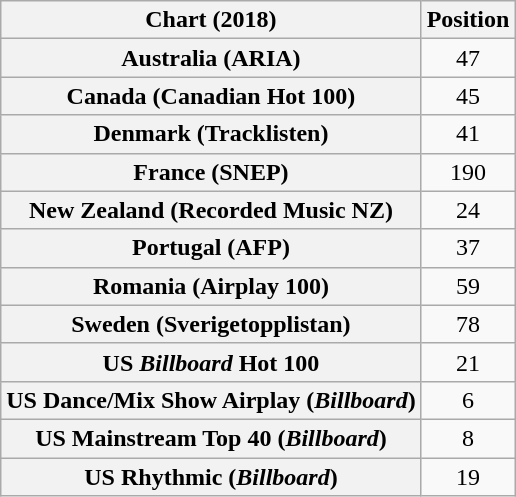<table class="wikitable sortable plainrowheaders" style="text-align:center">
<tr>
<th scope="col">Chart (2018)</th>
<th scope="col">Position</th>
</tr>
<tr>
<th scope="row">Australia (ARIA)</th>
<td>47</td>
</tr>
<tr>
<th scope="row">Canada (Canadian Hot 100)</th>
<td>45</td>
</tr>
<tr>
<th scope="row">Denmark (Tracklisten)</th>
<td>41</td>
</tr>
<tr>
<th scope="row">France (SNEP)</th>
<td>190</td>
</tr>
<tr>
<th scope="row">New Zealand (Recorded Music NZ)</th>
<td>24</td>
</tr>
<tr>
<th scope="row">Portugal (AFP)</th>
<td>37</td>
</tr>
<tr>
<th scope="row">Romania (Airplay 100)</th>
<td>59</td>
</tr>
<tr>
<th scope="row">Sweden (Sverigetopplistan)</th>
<td>78</td>
</tr>
<tr>
<th scope="row">US <em>Billboard</em> Hot 100</th>
<td>21</td>
</tr>
<tr>
<th scope="row">US Dance/Mix Show Airplay (<em>Billboard</em>)</th>
<td>6</td>
</tr>
<tr>
<th scope="row">US Mainstream Top 40 (<em>Billboard</em>)</th>
<td>8</td>
</tr>
<tr>
<th scope="row">US Rhythmic (<em>Billboard</em>)</th>
<td>19</td>
</tr>
</table>
